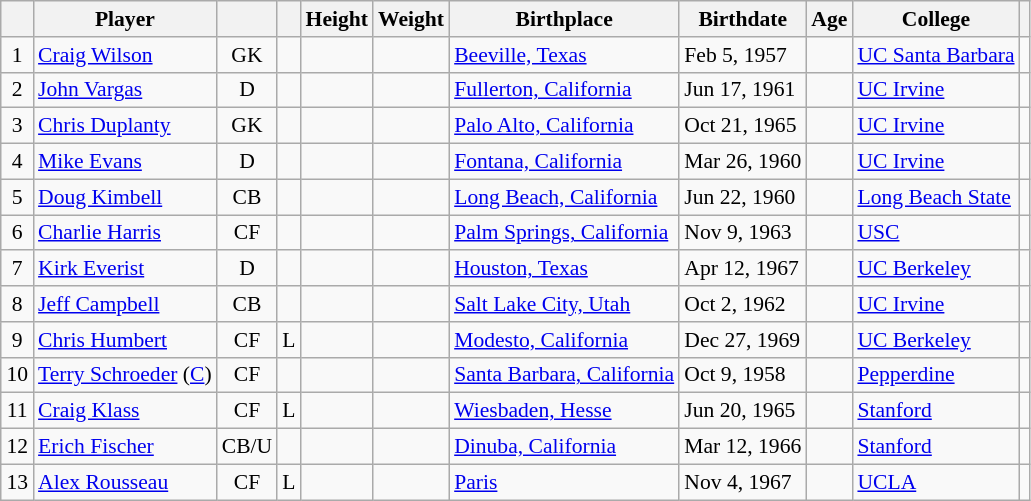<table class="wikitable sortable" style="text-align: left; font-size: 90%; margin-left: 1em;">
<tr>
<th></th>
<th>Player</th>
<th></th>
<th></th>
<th>Height</th>
<th>Weight</th>
<th>Birthplace</th>
<th>Birthdate</th>
<th>Age</th>
<th>College</th>
<th></th>
</tr>
<tr>
<td style="text-align: center;">1</td>
<td data-sort-value="Wilson, Craig"><a href='#'>Craig Wilson</a></td>
<td style="text-align: center;">GK</td>
<td style="text-align: center;"></td>
<td></td>
<td></td>
<td> <a href='#'>Beeville, Texas</a></td>
<td>Feb 5, 1957</td>
<td></td>
<td><a href='#'>UC Santa Barbara</a></td>
<td></td>
</tr>
<tr>
<td style="text-align: center;">2</td>
<td data-sort-value="Vargas, John"><a href='#'>John Vargas</a></td>
<td style="text-align: center;">D</td>
<td style="text-align: center;"></td>
<td></td>
<td></td>
<td> <a href='#'>Fullerton, California</a></td>
<td>Jun 17, 1961</td>
<td></td>
<td><a href='#'>UC Irvine</a></td>
<td></td>
</tr>
<tr>
<td style="text-align: center;">3</td>
<td data-sort-value="Duplanty, Chris"><a href='#'>Chris Duplanty</a></td>
<td style="text-align: center;">GK</td>
<td style="text-align: center;"></td>
<td></td>
<td></td>
<td> <a href='#'>Palo Alto, California</a></td>
<td>Oct 21, 1965</td>
<td></td>
<td><a href='#'>UC Irvine</a></td>
<td></td>
</tr>
<tr>
<td style="text-align: center;">4</td>
<td data-sort-value="Evans, Mike"><a href='#'>Mike Evans</a></td>
<td style="text-align: center;">D</td>
<td style="text-align: center;"></td>
<td></td>
<td></td>
<td> <a href='#'>Fontana, California</a></td>
<td>Mar 26, 1960</td>
<td></td>
<td><a href='#'>UC Irvine</a></td>
<td></td>
</tr>
<tr>
<td style="text-align: center;">5</td>
<td data-sort-value="Kimbell, Doug"><a href='#'>Doug Kimbell</a></td>
<td style="text-align: center;">CB</td>
<td style="text-align: center;"></td>
<td></td>
<td></td>
<td> <a href='#'>Long Beach, California</a></td>
<td>Jun 22, 1960</td>
<td></td>
<td><a href='#'>Long Beach State</a></td>
<td></td>
</tr>
<tr>
<td style="text-align: center;">6</td>
<td data-sort-value="Harris, Charlie"><a href='#'>Charlie Harris</a></td>
<td style="text-align: center;">CF</td>
<td style="text-align: center;"></td>
<td></td>
<td></td>
<td> <a href='#'>Palm Springs, California</a></td>
<td>Nov 9, 1963</td>
<td></td>
<td><a href='#'>USC</a></td>
<td></td>
</tr>
<tr>
<td style="text-align: center;">7</td>
<td data-sort-value="Everist, Kirk"><a href='#'>Kirk Everist</a></td>
<td style="text-align: center;">D</td>
<td style="text-align: center;"></td>
<td></td>
<td></td>
<td> <a href='#'>Houston, Texas</a></td>
<td>Apr 12, 1967</td>
<td></td>
<td><a href='#'>UC Berkeley</a></td>
<td></td>
</tr>
<tr>
<td style="text-align: center;">8</td>
<td data-sort-value="Campbell, Jeff"><a href='#'>Jeff Campbell</a></td>
<td style="text-align: center;">CB</td>
<td style="text-align: center;"></td>
<td></td>
<td></td>
<td> <a href='#'>Salt Lake City, Utah</a></td>
<td>Oct 2, 1962</td>
<td></td>
<td><a href='#'>UC Irvine</a></td>
<td></td>
</tr>
<tr>
<td style="text-align: center;">9</td>
<td data-sort-value="Humbert, Chris"><a href='#'>Chris Humbert</a></td>
<td style="text-align: center;">CF</td>
<td style="text-align: center;">L</td>
<td></td>
<td></td>
<td> <a href='#'>Modesto, California</a></td>
<td>Dec 27, 1969</td>
<td></td>
<td><a href='#'>UC Berkeley</a></td>
<td></td>
</tr>
<tr>
<td style="text-align: center;">10</td>
<td data-sort-value="Schroeder, Terry"><a href='#'>Terry Schroeder</a> (<a href='#'>C</a>)</td>
<td style="text-align: center;">CF</td>
<td style="text-align: center;"></td>
<td></td>
<td></td>
<td> <a href='#'>Santa Barbara, California</a></td>
<td>Oct 9, 1958</td>
<td></td>
<td><a href='#'>Pepperdine</a></td>
<td></td>
</tr>
<tr>
<td style="text-align: center;">11</td>
<td data-sort-value="Klass, Craig"><a href='#'>Craig Klass</a></td>
<td style="text-align: center;">CF</td>
<td style="text-align: center;">L</td>
<td></td>
<td></td>
<td> <a href='#'>Wiesbaden, Hesse</a></td>
<td>Jun 20, 1965</td>
<td></td>
<td><a href='#'>Stanford</a></td>
<td></td>
</tr>
<tr>
<td style="text-align: center;">12</td>
<td data-sort-value="Fischer, Erich"><a href='#'>Erich Fischer</a></td>
<td style="text-align: center;">CB/U</td>
<td style="text-align: center;"></td>
<td></td>
<td></td>
<td> <a href='#'>Dinuba, California</a></td>
<td>Mar 12, 1966</td>
<td></td>
<td><a href='#'>Stanford</a></td>
<td></td>
</tr>
<tr>
<td style="text-align: center;">13</td>
<td data-sort-value="Rousseau, Alex"><a href='#'>Alex Rousseau</a></td>
<td style="text-align: center;">CF</td>
<td style="text-align: center;">L</td>
<td></td>
<td></td>
<td> <a href='#'>Paris</a></td>
<td>Nov 4, 1967</td>
<td></td>
<td><a href='#'>UCLA</a></td>
<td></td>
</tr>
</table>
